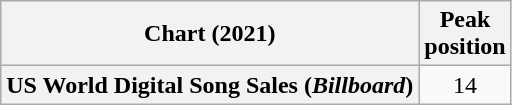<table class="wikitable plainrowheaders" style="text-align:center">
<tr>
<th scope="col">Chart (2021)</th>
<th scope="col">Peak<br>position</th>
</tr>
<tr>
<th scope="row">US World Digital Song Sales (<em>Billboard</em>)</th>
<td>14</td>
</tr>
</table>
